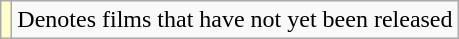<table class="wikitable">
<tr>
<td style="background:#FFFFCC;"></td>
<td>Denotes films that have not yet been released</td>
</tr>
</table>
